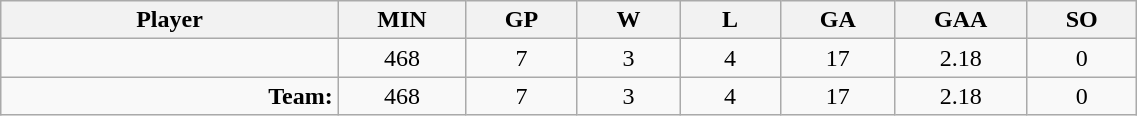<table class="wikitable sortable" width="60%">
<tr>
<th bgcolor="#DDDDFF" width="10%">Player</th>
<th width="3%" bgcolor="#DDDDFF" title="Minutes played">MIN</th>
<th width="3%" bgcolor="#DDDDFF" title="Games played in">GP</th>
<th width="3%" bgcolor="#DDDDFF" title="Games played in">W</th>
<th width="3%" bgcolor="#DDDDFF"title="Games played in">L</th>
<th width="3%" bgcolor="#DDDDFF" title="Goals against">GA</th>
<th width="3%" bgcolor="#DDDDFF" title="Goals against average">GAA</th>
<th width="3%" bgcolor="#DDDDFF" title="Shut-outs">SO</th>
</tr>
<tr align="center">
<td align="right"></td>
<td>468</td>
<td>7</td>
<td>3</td>
<td>4</td>
<td>17</td>
<td>2.18</td>
<td>0</td>
</tr>
<tr align="center">
<td align="right"><strong>Team:</strong></td>
<td>468</td>
<td>7</td>
<td>3</td>
<td>4</td>
<td>17</td>
<td>2.18</td>
<td>0</td>
</tr>
</table>
